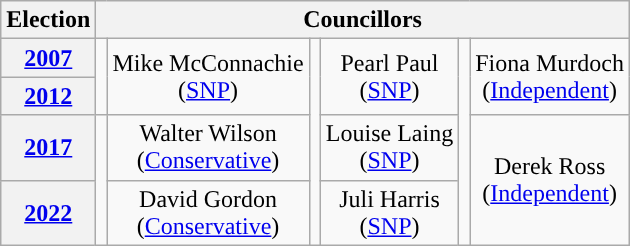<table class="wikitable" style="text-align:center">
<tr>
<th>Election</th>
<th colspan="6">Councillors</th>
</tr>
<tr>
<th><a href='#'>2007</a></th>
<td rowspan="2;" style="background-color: "></td>
<td rowspan="2">Mike McConnachie<br>(<a href='#'>SNP</a>)</td>
<td rowspan="4;" style="background-color: "></td>
<td rowspan="2">Pearl Paul<br>(<a href='#'>SNP</a>)</td>
<td rowspan="4;" style="background-color: "></td>
<td rowspan="2">Fiona Murdoch<br>(<a href='#'>Independent</a>)</td>
</tr>
<tr>
<th><a href='#'>2012</a></th>
</tr>
<tr>
<th><a href='#'>2017</a></th>
<td rowspan="2;" style="background-color: "></td>
<td>Walter Wilson<br>(<a href='#'>Conservative</a>)</td>
<td rowspan="1">Louise Laing<br>(<a href='#'>SNP</a>)</td>
<td rowspan="2">Derek Ross<br>(<a href='#'>Independent</a>)</td>
</tr>
<tr>
<th><a href='#'>2022</a></th>
<td>David Gordon<br>(<a href='#'>Conservative</a>)</td>
<td rowspan="1">Juli Harris<br>(<a href='#'>SNP</a>)</td>
</tr>
</table>
